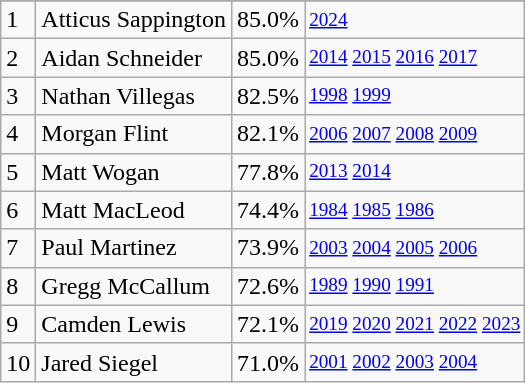<table class="wikitable">
<tr>
</tr>
<tr>
<td>1</td>
<td>Atticus Sappington</td>
<td><abbr>85.0%</abbr></td>
<td style="font-size:80%;"><a href='#'>2024</a></td>
</tr>
<tr>
<td>2</td>
<td>Aidan Schneider</td>
<td><abbr>85.0%</abbr></td>
<td style="font-size:80%;"><a href='#'>2014</a> <a href='#'>2015</a> <a href='#'>2016</a> <a href='#'>2017</a></td>
</tr>
<tr>
<td>3</td>
<td>Nathan Villegas</td>
<td><abbr>82.5%</abbr></td>
<td style="font-size:80%;"><a href='#'>1998</a> <a href='#'>1999</a></td>
</tr>
<tr>
<td>4</td>
<td>Morgan Flint</td>
<td><abbr>82.1%</abbr></td>
<td style="font-size:80%;"><a href='#'>2006</a> <a href='#'>2007</a> <a href='#'>2008</a> <a href='#'>2009</a></td>
</tr>
<tr>
<td>5</td>
<td>Matt Wogan</td>
<td><abbr>77.8%</abbr></td>
<td style="font-size:80%;"><a href='#'>2013</a> <a href='#'>2014</a></td>
</tr>
<tr>
<td>6</td>
<td>Matt MacLeod</td>
<td><abbr>74.4%</abbr></td>
<td style="font-size:80%;"><a href='#'>1984</a> <a href='#'>1985</a> <a href='#'>1986</a></td>
</tr>
<tr>
<td>7</td>
<td>Paul Martinez</td>
<td><abbr>73.9%</abbr></td>
<td style="font-size:80%;"><a href='#'>2003</a> <a href='#'>2004</a> <a href='#'>2005</a> <a href='#'>2006</a></td>
</tr>
<tr>
<td>8</td>
<td>Gregg McCallum</td>
<td><abbr>72.6%</abbr></td>
<td style="font-size:80%;"><a href='#'>1989</a> <a href='#'>1990</a> <a href='#'>1991</a></td>
</tr>
<tr>
<td>9</td>
<td>Camden Lewis</td>
<td><abbr>72.1%</abbr></td>
<td style="font-size:80%;"><a href='#'>2019</a> <a href='#'>2020</a> <a href='#'>2021</a> <a href='#'>2022</a> <a href='#'>2023</a></td>
</tr>
<tr>
<td>10</td>
<td>Jared Siegel</td>
<td><abbr>71.0%</abbr></td>
<td style="font-size:80%;"><a href='#'>2001</a> <a href='#'>2002</a> <a href='#'>2003</a> <a href='#'>2004</a><br></td>
</tr>
</table>
